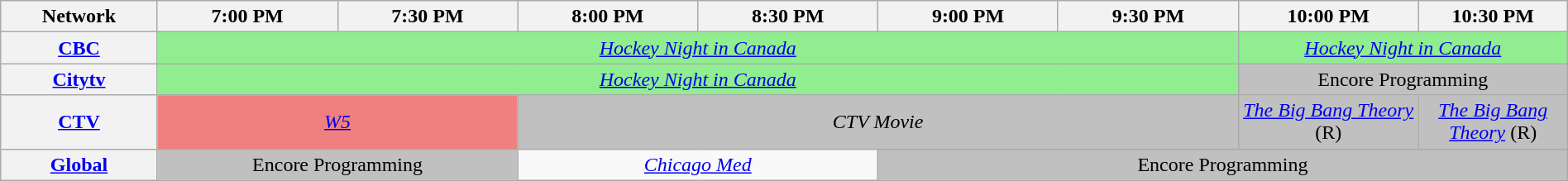<table class="wikitable" style="width:100%;margin-right:0;text-align:center">
<tr>
<th colspan="2" style="width:10%;">Network</th>
<th style="width:11.5%;">7:00 PM</th>
<th style="width:11.5%;">7:30 PM</th>
<th style="width:11.5%;">8:00 PM</th>
<th style="width:11.5%;">8:30 PM</th>
<th style="width:11.5%;">9:00 PM</th>
<th style="width:11.5%;">9:30 PM</th>
<th style="width:11.5%;">10:00 PM</th>
<th style="width:11.5%;">10:30 PM</th>
</tr>
<tr>
<th colspan="2"><a href='#'>CBC</a></th>
<td colspan="6" style="background:lightgreen;"><em><a href='#'>Hockey Night in Canada</a></em> </td>
<td colspan="2" style="background:lightgreen;"><em><a href='#'>Hockey Night in Canada</a></em> </td>
</tr>
<tr>
<th colspan="2"><a href='#'>Citytv</a></th>
<td colspan="6" style="background:lightgreen;"><em><a href='#'>Hockey Night in Canada</a></em></td>
<td colspan="2" style="background:silver;">Encore Programming</td>
</tr>
<tr>
<th colspan="2"><a href='#'>CTV</a></th>
<td colspan="2" style="background:#f08080;"><em><a href='#'>W5</a></em></td>
<td colspan="4" style="background:silver;"><em>CTV Movie</em></td>
<td style="background:silver;"><em><a href='#'>The Big Bang Theory</a></em> (R)</td>
<td style="background:silver;"><em><a href='#'>The Big Bang Theory</a></em> (R)</td>
</tr>
<tr>
<th colspan="2"><a href='#'>Global</a></th>
<td colspan="2" style="background:silver;">Encore Programming</td>
<td colspan="2"><em><a href='#'>Chicago Med</a></em></td>
<td colspan="4" style="background:silver;">Encore Programming</td>
</tr>
</table>
